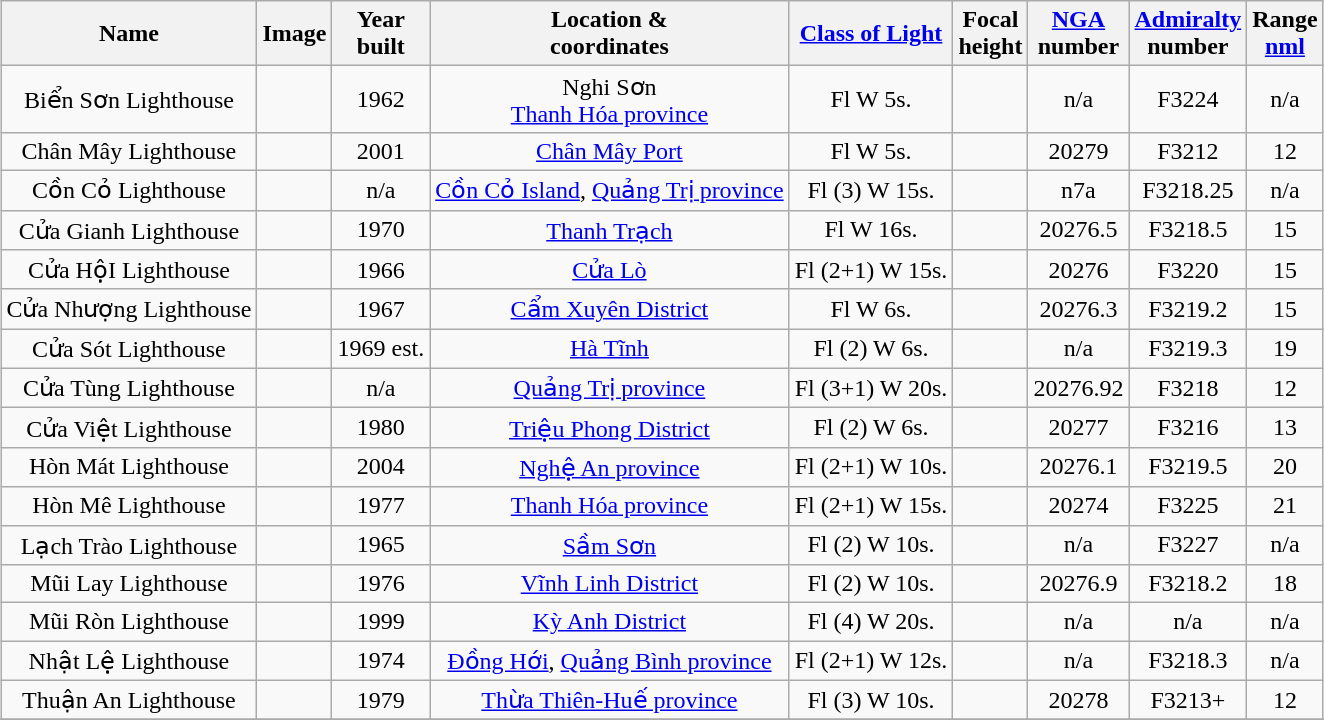<table class="wikitable sortable" style="margin:auto;text-align:center">
<tr>
<th>Name</th>
<th>Image</th>
<th>Year<br>built</th>
<th>Location &<br> coordinates</th>
<th><a href='#'>Class of Light</a></th>
<th>Focal<br>height</th>
<th><a href='#'>NGA</a><br>number</th>
<th><a href='#'>Admiralty</a><br>number</th>
<th>Range<br><a href='#'>nml</a></th>
</tr>
<tr>
<td>Biển Sơn Lighthouse</td>
<td></td>
<td>1962</td>
<td>Nghi Sơn<br><a href='#'>Thanh Hóa province</a><br> </td>
<td>Fl W 5s.</td>
<td></td>
<td>n/a</td>
<td>F3224</td>
<td>n/a</td>
</tr>
<tr>
<td>Chân Mây Lighthouse</td>
<td></td>
<td>2001</td>
<td><a href='#'>Chân Mây Port</a><br> </td>
<td>Fl W 5s.</td>
<td></td>
<td>20279</td>
<td>F3212</td>
<td>12</td>
</tr>
<tr>
<td>Cồn Cỏ Lighthouse</td>
<td></td>
<td>n/a</td>
<td><a href='#'>Cồn Cỏ Island</a>, <a href='#'>Quảng Trị province</a><br> </td>
<td>Fl (3) W 15s.</td>
<td></td>
<td>n7a</td>
<td>F3218.25</td>
<td>n/a</td>
</tr>
<tr>
<td>Cửa Gianh Lighthouse</td>
<td></td>
<td>1970</td>
<td><a href='#'>Thanh Trạch </a><br> </td>
<td>Fl W 16s.</td>
<td></td>
<td>20276.5</td>
<td>F3218.5</td>
<td>15</td>
</tr>
<tr>
<td>Cửa HộI Lighthouse</td>
<td></td>
<td>1966</td>
<td><a href='#'>Cửa Lò</a><br> </td>
<td>Fl (2+1) W 15s.</td>
<td></td>
<td>20276</td>
<td>F3220</td>
<td>15</td>
</tr>
<tr>
<td>Cửa Nhượng Lighthouse</td>
<td></td>
<td>1967</td>
<td><a href='#'>Cẩm Xuyên District</a><br> </td>
<td>Fl W 6s.</td>
<td></td>
<td>20276.3</td>
<td>F3219.2</td>
<td>15</td>
</tr>
<tr>
<td>Cửa Sót Lighthouse</td>
<td></td>
<td>1969 est.</td>
<td><a href='#'>Hà Tĩnh</a><br> </td>
<td>Fl (2) W 6s.</td>
<td></td>
<td>n/a</td>
<td>F3219.3</td>
<td>19</td>
</tr>
<tr>
<td>Cửa Tùng Lighthouse</td>
<td></td>
<td>n/a</td>
<td><a href='#'>Quảng Trị province</a><br> </td>
<td>Fl (3+1) W 20s.</td>
<td></td>
<td>20276.92</td>
<td>F3218</td>
<td>12</td>
</tr>
<tr>
<td>Cửa Việt Lighthouse</td>
<td></td>
<td>1980</td>
<td><a href='#'>Triệu Phong District</a><br> </td>
<td>Fl (2) W 6s.</td>
<td></td>
<td>20277</td>
<td>F3216</td>
<td>13</td>
</tr>
<tr>
<td>Hòn Mát Lighthouse</td>
<td></td>
<td>2004</td>
<td><a href='#'>Nghệ An province</a><br> </td>
<td>Fl (2+1) W 10s.</td>
<td></td>
<td>20276.1</td>
<td>F3219.5</td>
<td>20</td>
</tr>
<tr>
<td>Hòn Mê Lighthouse</td>
<td></td>
<td>1977</td>
<td><a href='#'>Thanh Hóa province</a><br> </td>
<td>Fl (2+1) W 15s.</td>
<td></td>
<td>20274</td>
<td>F3225</td>
<td>21</td>
</tr>
<tr>
<td>Lạch Trào Lighthouse</td>
<td></td>
<td>1965</td>
<td><a href='#'>Sầm Sơn</a><br> </td>
<td>Fl (2) W 10s.</td>
<td></td>
<td>n/a</td>
<td>F3227</td>
<td>n/a</td>
</tr>
<tr>
<td>Mũi Lay Lighthouse</td>
<td></td>
<td>1976</td>
<td><a href='#'>Vĩnh Linh District</a><br> </td>
<td>Fl (2) W 10s.</td>
<td></td>
<td>20276.9</td>
<td>F3218.2</td>
<td>18</td>
</tr>
<tr>
<td>Mũi Ròn Lighthouse</td>
<td></td>
<td>1999</td>
<td><a href='#'>Kỳ Anh District</a><br> </td>
<td>Fl (4) W 20s.</td>
<td></td>
<td>n/a</td>
<td>n/a</td>
<td>n/a</td>
</tr>
<tr>
<td>Nhật Lệ Lighthouse</td>
<td></td>
<td>1974</td>
<td><a href='#'>Đồng Hới</a>, <a href='#'>Quảng Bình province</a><br> </td>
<td>Fl (2+1) W 12s.</td>
<td></td>
<td>n/a</td>
<td>F3218.3</td>
<td>n/a</td>
</tr>
<tr>
<td>Thuận An Lighthouse</td>
<td></td>
<td>1979</td>
<td><a href='#'>Thừa Thiên-Huế province</a><br> </td>
<td>Fl (3) W 10s.</td>
<td></td>
<td>20278</td>
<td>F3213+</td>
<td>12</td>
</tr>
<tr>
</tr>
</table>
